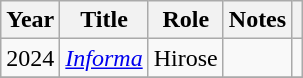<table class="wikitable sortable">
<tr>
<th>Year</th>
<th>Title</th>
<th>Role</th>
<th class="unsortable">Notes</th>
<th class="unsortable"></th>
</tr>
<tr>
<td>2024</td>
<td><em><a href='#'>Informa</a></em></td>
<td>Hirose</td>
<td></td>
<td></td>
</tr>
<tr>
</tr>
</table>
